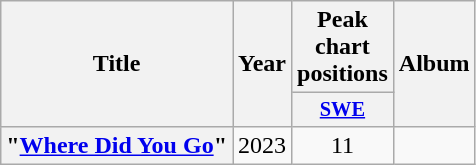<table class="wikitable plainrowheaders" style="text-align:center;">
<tr>
<th scope="col" rowspan="2">Title</th>
<th scope="col" rowspan="2">Year</th>
<th scope="col" colspan="1">Peak chart positions</th>
<th scope="col" rowspan="2">Album</th>
</tr>
<tr>
<th scope="col" style="width:3em;font-size:85%;"><a href='#'>SWE</a><br></th>
</tr>
<tr>
<th scope="row">"<a href='#'>Where Did You Go</a>"</th>
<td>2023</td>
<td>11</td>
<td></td>
</tr>
</table>
